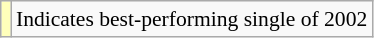<table class="wikitable" style="font-size:90%;">
<tr>
<td style="background-color:#FFFFBB"></td>
<td>Indicates best-performing single of 2002</td>
</tr>
</table>
